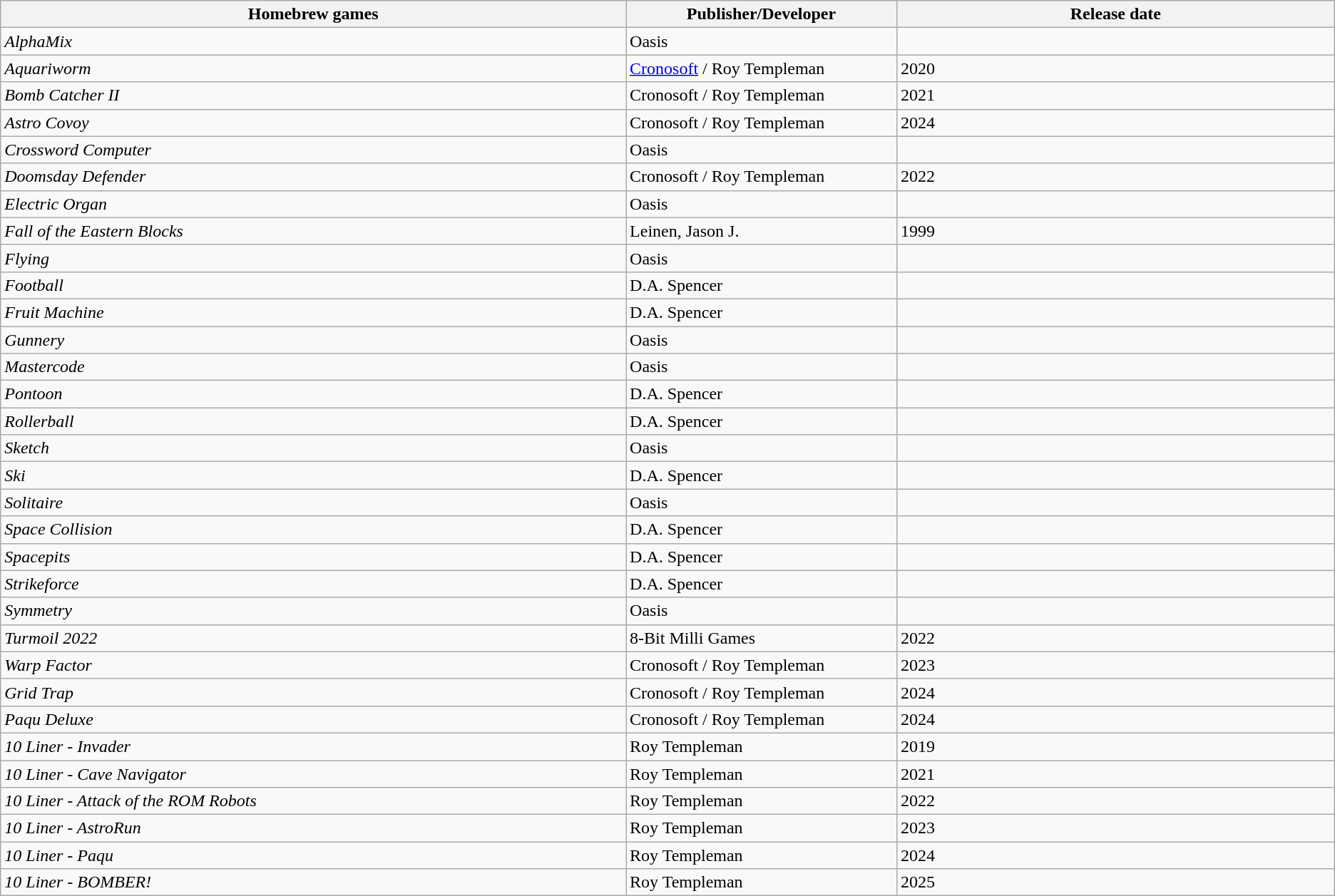<table class="wikitable sortable">
<tr>
<th style="width:30%;">Homebrew games</th>
<th style="width:13%;">Publisher/Developer</th>
<th style="width:21%;">Release date</th>
</tr>
<tr>
<td><em>AlphaMix</em></td>
<td>Oasis</td>
<td></td>
</tr>
<tr>
<td><em>Aquariworm</em></td>
<td><a href='#'>Cronosoft</a> / Roy Templeman</td>
<td>2020</td>
</tr>
<tr>
<td><em>Bomb Catcher II</em></td>
<td>Cronosoft / Roy Templeman</td>
<td>2021</td>
</tr>
<tr>
<td><em>Astro Covoy</em></td>
<td>Cronosoft / Roy Templeman</td>
<td>2024</td>
</tr>
<tr>
<td><em>Crossword Computer</em></td>
<td>Oasis</td>
<td></td>
</tr>
<tr>
<td><em>Doomsday Defender</em></td>
<td>Cronosoft / Roy Templeman</td>
<td>2022</td>
</tr>
<tr>
<td><em>Electric Organ</em></td>
<td>Oasis</td>
<td></td>
</tr>
<tr>
<td><em>Fall of the Eastern Blocks</em></td>
<td>Leinen, Jason J.</td>
<td>1999</td>
</tr>
<tr>
<td><em>Flying</em></td>
<td>Oasis</td>
<td></td>
</tr>
<tr>
<td><em>Football</em></td>
<td>D.A. Spencer</td>
<td></td>
</tr>
<tr>
<td><em>Fruit Machine</em></td>
<td>D.A. Spencer</td>
<td></td>
</tr>
<tr>
<td><em>Gunnery</em></td>
<td>Oasis</td>
<td></td>
</tr>
<tr>
<td><em>Mastercode</em></td>
<td>Oasis</td>
<td></td>
</tr>
<tr>
<td><em>Pontoon</em></td>
<td>D.A. Spencer</td>
<td></td>
</tr>
<tr>
<td><em>Rollerball</em></td>
<td>D.A. Spencer</td>
<td></td>
</tr>
<tr>
<td><em>Sketch</em></td>
<td>Oasis</td>
<td></td>
</tr>
<tr>
<td><em>Ski</em></td>
<td>D.A. Spencer</td>
<td></td>
</tr>
<tr>
<td><em>Solitaire</em></td>
<td>Oasis</td>
<td></td>
</tr>
<tr>
<td><em>Space Collision</em></td>
<td>D.A. Spencer</td>
<td></td>
</tr>
<tr>
<td><em>Spacepits</em></td>
<td>D.A. Spencer</td>
<td></td>
</tr>
<tr>
<td><em>Strikeforce</em></td>
<td>D.A. Spencer</td>
<td></td>
</tr>
<tr>
<td><em>Symmetry</em></td>
<td>Oasis</td>
<td></td>
</tr>
<tr>
<td><em>Turmoil 2022</em></td>
<td>8-Bit Milli Games</td>
<td>2022</td>
</tr>
<tr>
<td><em>Warp Factor</em></td>
<td>Cronosoft / Roy Templeman</td>
<td>2023</td>
</tr>
<tr>
<td><em>Grid Trap</em></td>
<td>Cronosoft / Roy Templeman</td>
<td>2024</td>
</tr>
<tr>
<td><em>Paqu Deluxe</em></td>
<td>Cronosoft / Roy Templeman</td>
<td>2024</td>
</tr>
<tr>
<td><em>10 Liner - Invader</em></td>
<td>Roy Templeman</td>
<td>2019</td>
</tr>
<tr>
<td><em>10 Liner - Cave Navigator</em></td>
<td>Roy Templeman</td>
<td>2021</td>
</tr>
<tr>
<td><em>10 Liner - Attack of the ROM Robots</em></td>
<td>Roy Templeman</td>
<td>2022</td>
</tr>
<tr>
<td><em>10 Liner - AstroRun</em></td>
<td>Roy Templeman</td>
<td>2023</td>
</tr>
<tr>
<td><em>10 Liner - Paqu</em></td>
<td>Roy Templeman</td>
<td>2024</td>
</tr>
<tr>
<td><em>10 Liner - BOMBER!</em></td>
<td>Roy Templeman</td>
<td>2025</td>
</tr>
</table>
